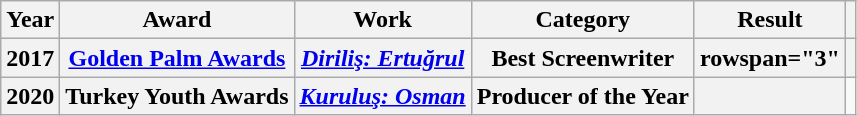<table class="wikitable">
<tr>
<th>Year</th>
<th>Award</th>
<th>Work</th>
<th>Category</th>
<th>Result</th>
<th></th>
</tr>
<tr>
<th>2017</th>
<th><a href='#'>Golden Palm Awards</a></th>
<th><em><a href='#'>Diriliş: Ertuğrul</a></em></th>
<th>Best Screenwriter</th>
<th>rowspan="3"</th>
<th></th>
</tr>
<tr>
<th>2020</th>
<th>Turkey Youth Awards</th>
<th><em><a href='#'>Kuruluş: Osman</a></em></th>
<th>Producer of the Year</th>
<th style="text-align: center;"></th>
</tr>
</table>
